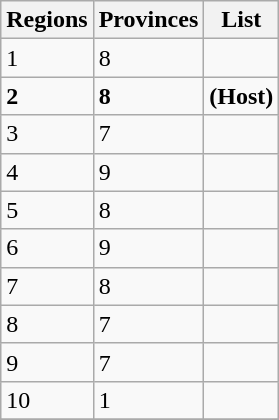<table class="wikitable">
<tr>
<th>Regions</th>
<th>Provinces</th>
<th>List</th>
</tr>
<tr>
<td>1</td>
<td>8</td>
<td>                     </td>
</tr>
<tr>
<td><strong>2</strong></td>
<td><strong>8</strong></td>
<td><strong>       (Host)               </strong></td>
</tr>
<tr>
<td>3</td>
<td>7</td>
<td>                  </td>
</tr>
<tr>
<td>4</td>
<td>9</td>
<td>                        </td>
</tr>
<tr>
<td>5</td>
<td>8</td>
<td>                     </td>
</tr>
<tr>
<td>6</td>
<td>9</td>
<td>                        </td>
</tr>
<tr>
<td>7</td>
<td>8</td>
<td>                     </td>
</tr>
<tr>
<td>8</td>
<td>7</td>
<td>                  </td>
</tr>
<tr>
<td>9</td>
<td>7</td>
<td>                  </td>
</tr>
<tr>
<td>10</td>
<td>1</td>
<td></td>
</tr>
<tr>
</tr>
</table>
